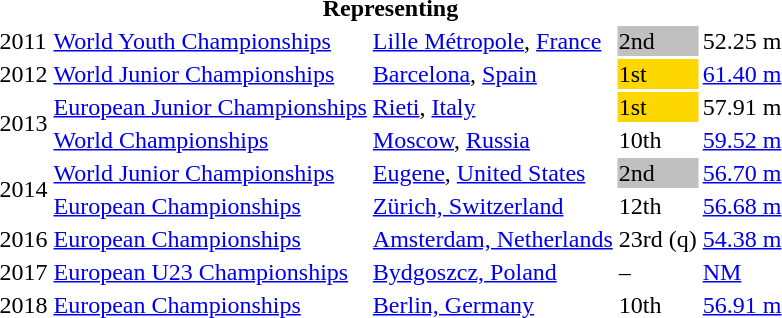<table>
<tr>
<th colspan="5">Representing </th>
</tr>
<tr>
<td>2011</td>
<td><a href='#'>World Youth Championships</a></td>
<td><a href='#'>Lille Métropole</a>, <a href='#'>France</a></td>
<td style="background:silver;">2nd</td>
<td>52.25 m</td>
</tr>
<tr>
<td>2012</td>
<td><a href='#'>World Junior Championships</a></td>
<td><a href='#'>Barcelona</a>, <a href='#'>Spain</a></td>
<td bgcolor=gold>1st</td>
<td><a href='#'>61.40 m</a></td>
</tr>
<tr>
<td rowspan=2>2013</td>
<td><a href='#'>European Junior Championships</a></td>
<td><a href='#'>Rieti</a>, <a href='#'>Italy</a></td>
<td bgcolor=gold>1st</td>
<td>57.91 m</td>
</tr>
<tr>
<td><a href='#'>World Championships</a></td>
<td><a href='#'>Moscow</a>, <a href='#'>Russia</a></td>
<td>10th</td>
<td><a href='#'>59.52 m</a></td>
</tr>
<tr>
<td rowspan=2>2014</td>
<td><a href='#'>World Junior Championships</a></td>
<td><a href='#'>Eugene</a>, <a href='#'>United States</a></td>
<td bgcolor=silver>2nd</td>
<td><a href='#'>56.70 m</a></td>
</tr>
<tr>
<td><a href='#'>European Championships</a></td>
<td><a href='#'>Zürich, Switzerland</a></td>
<td>12th</td>
<td><a href='#'>56.68 m</a></td>
</tr>
<tr>
<td>2016</td>
<td><a href='#'>European Championships</a></td>
<td><a href='#'>Amsterdam, Netherlands</a></td>
<td>23rd (q)</td>
<td><a href='#'>54.38 m</a></td>
</tr>
<tr>
<td>2017</td>
<td><a href='#'>European U23 Championships</a></td>
<td><a href='#'>Bydgoszcz, Poland</a></td>
<td>–</td>
<td><a href='#'>NM</a></td>
</tr>
<tr>
<td>2018</td>
<td><a href='#'>European Championships</a></td>
<td><a href='#'>Berlin, Germany</a></td>
<td>10th</td>
<td><a href='#'>56.91 m</a></td>
</tr>
</table>
